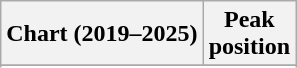<table class="wikitable sortable plainrowheaders">
<tr>
<th>Chart (2019–2025)</th>
<th>Peak<br>position</th>
</tr>
<tr>
</tr>
<tr>
</tr>
<tr>
</tr>
<tr>
</tr>
<tr>
</tr>
<tr>
</tr>
<tr>
</tr>
</table>
